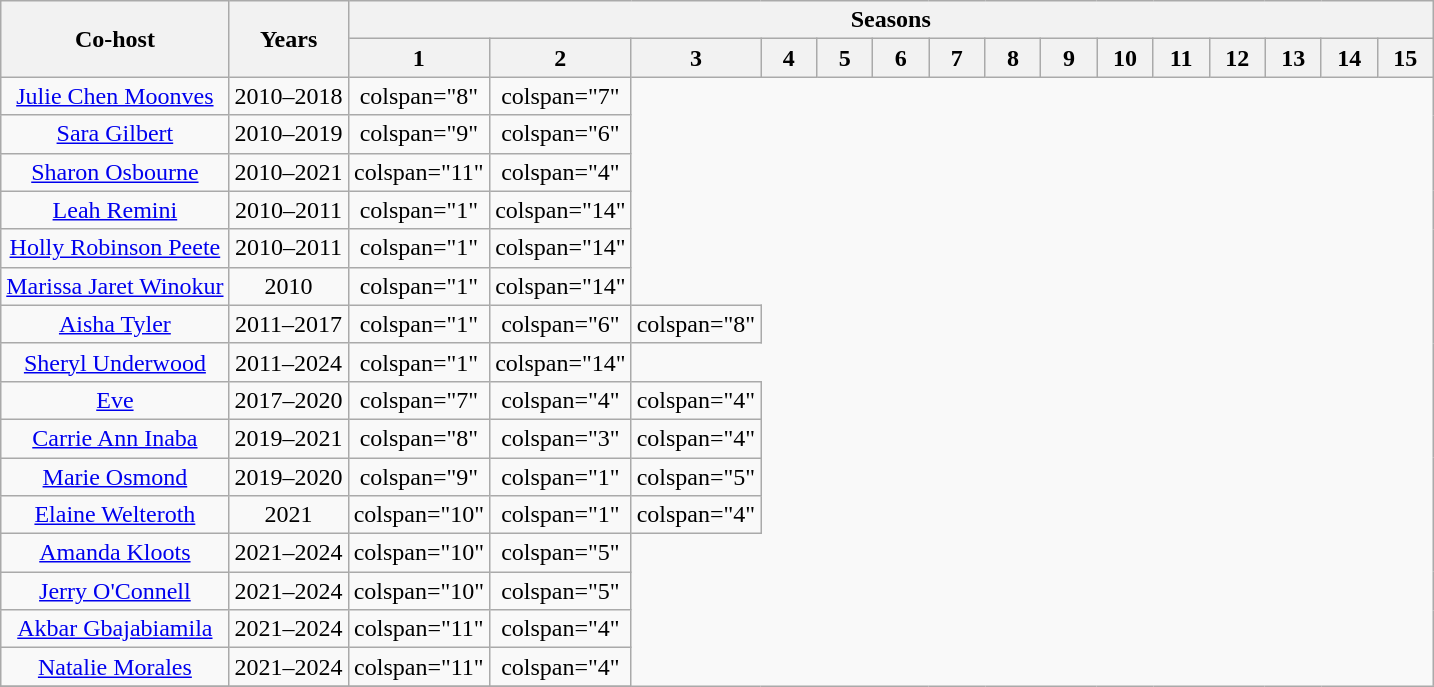<table class="wikitable plainrowheaders" style="text-align:center;">
<tr>
<th rowspan="2">Co-host</th>
<th rowspan="2">Years</th>
<th colspan="15">Seasons</th>
</tr>
<tr>
<th ! width="30">1</th>
<th width="30">2</th>
<th width="30">3</th>
<th width="30">4</th>
<th width="30">5</th>
<th width="30">6</th>
<th width="30">7</th>
<th width="30">8</th>
<th width="30">9</th>
<th width="30">10</th>
<th width="30">11</th>
<th width="30">12</th>
<th width="30">13</th>
<th width="30">14</th>
<th width="30">15</th>
</tr>
<tr>
<td><a href='#'>Julie Chen Moonves</a></td>
<td>2010–2018</td>
<td>colspan="8" </td>
<td>colspan="7" </td>
</tr>
<tr>
<td><a href='#'>Sara Gilbert</a></td>
<td>2010–2019</td>
<td>colspan="9" </td>
<td>colspan="6" </td>
</tr>
<tr>
<td><a href='#'>Sharon Osbourne</a></td>
<td>2010–2021</td>
<td>colspan="11" </td>
<td>colspan="4" </td>
</tr>
<tr>
<td><a href='#'>Leah Remini</a></td>
<td>2010–2011</td>
<td>colspan="1" </td>
<td>colspan="14" </td>
</tr>
<tr>
<td><a href='#'>Holly Robinson Peete</a></td>
<td>2010–2011</td>
<td>colspan="1" </td>
<td>colspan="14" </td>
</tr>
<tr>
<td><a href='#'>Marissa Jaret Winokur</a></td>
<td nowrap>2010</td>
<td>colspan="1" </td>
<td>colspan="14" </td>
</tr>
<tr>
<td><a href='#'>Aisha Tyler</a></td>
<td>2011–2017</td>
<td>colspan="1" </td>
<td>colspan="6" </td>
<td>colspan="8" </td>
</tr>
<tr>
<td><a href='#'>Sheryl Underwood</a></td>
<td>2011–2024</td>
<td>colspan="1" </td>
<td>colspan="14" </td>
</tr>
<tr>
<td><a href='#'>Eve</a></td>
<td>2017–2020</td>
<td>colspan="7" </td>
<td>colspan="4" </td>
<td>colspan="4" </td>
</tr>
<tr>
<td><a href='#'>Carrie Ann Inaba</a></td>
<td>2019–2021</td>
<td>colspan="8" </td>
<td>colspan="3" </td>
<td>colspan="4" </td>
</tr>
<tr>
<td><a href='#'>Marie Osmond</a></td>
<td>2019–2020</td>
<td>colspan="9" </td>
<td>colspan="1" </td>
<td>colspan="5" </td>
</tr>
<tr>
<td><a href='#'>Elaine Welteroth</a></td>
<td>2021</td>
<td>colspan="10" </td>
<td>colspan="1" </td>
<td>colspan="4" </td>
</tr>
<tr>
<td><a href='#'>Amanda Kloots</a></td>
<td>2021–2024</td>
<td>colspan="10" </td>
<td>colspan="5" </td>
</tr>
<tr>
<td><a href='#'>Jerry O'Connell</a></td>
<td>2021–2024</td>
<td>colspan="10" </td>
<td>colspan="5" </td>
</tr>
<tr>
<td><a href='#'>Akbar Gbajabiamila</a></td>
<td>2021–2024</td>
<td>colspan="11" </td>
<td>colspan="4" </td>
</tr>
<tr>
<td><a href='#'>Natalie Morales</a></td>
<td>2021–2024</td>
<td>colspan="11" </td>
<td>colspan="4" </td>
</tr>
<tr>
</tr>
</table>
